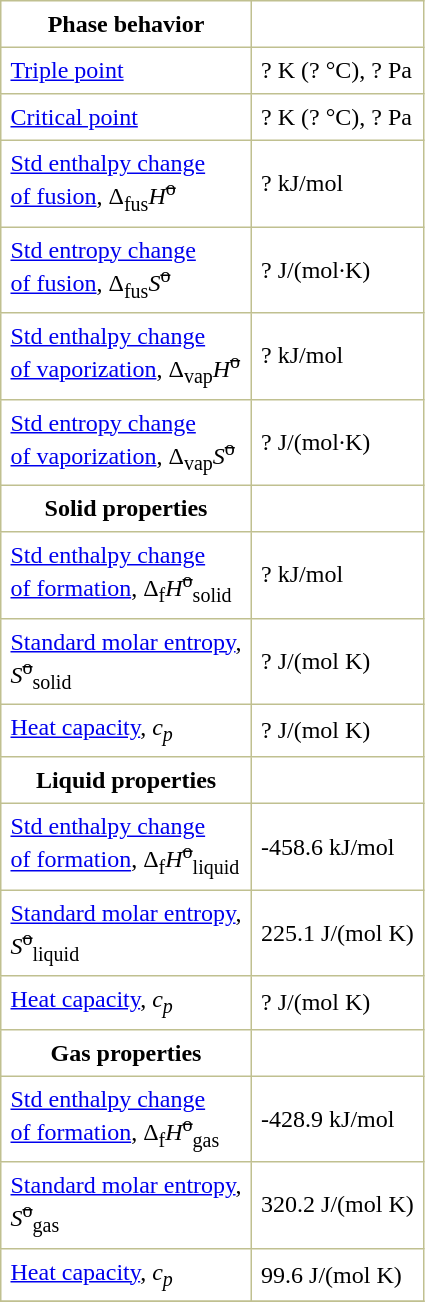<table border="1" cellspacing="0" cellpadding="6" style="margin: 0 0 0 0.5em; background: #FFFFFF; border-collapse: collapse; border-color: #C0C090;">
<tr>
<th>Phase behavior</th>
</tr>
<tr>
<td><a href='#'>Triple point</a></td>
<td>? K (? °C), ? Pa</td>
</tr>
<tr>
<td><a href='#'>Critical point</a></td>
<td>? K (? °C), ? Pa</td>
</tr>
<tr>
<td><a href='#'>Std enthalpy change<br>of fusion</a>, Δ<sub>fus</sub><em>H</em><sup><s>o</s></sup></td>
<td>? kJ/mol</td>
</tr>
<tr>
<td><a href='#'>Std entropy change<br>of fusion</a>, Δ<sub>fus</sub><em>S</em><sup><s>o</s></sup></td>
<td>? J/(mol·K)</td>
</tr>
<tr>
<td><a href='#'>Std enthalpy change<br>of vaporization</a>, Δ<sub>vap</sub><em>H</em><sup><s>o</s></sup></td>
<td>? kJ/mol</td>
</tr>
<tr>
<td><a href='#'>Std entropy change<br>of vaporization</a>, Δ<sub>vap</sub><em>S</em><sup><s>o</s></sup></td>
<td>? J/(mol·K)</td>
</tr>
<tr>
<th>Solid properties</th>
</tr>
<tr>
<td><a href='#'>Std enthalpy change<br>of formation</a>, Δ<sub>f</sub><em>H</em><sup><s>o</s></sup><sub>solid</sub></td>
<td>? kJ/mol</td>
</tr>
<tr>
<td><a href='#'>Standard molar entropy</a>,<br><em>S</em><sup><s>o</s></sup><sub>solid</sub></td>
<td>? J/(mol K)</td>
</tr>
<tr>
<td><a href='#'>Heat capacity</a>, <em>c<sub>p</sub></em></td>
<td>? J/(mol K)</td>
</tr>
<tr>
<th>Liquid properties</th>
</tr>
<tr>
<td><a href='#'>Std enthalpy change<br>of formation</a>, Δ<sub>f</sub><em>H</em><sup><s>o</s></sup><sub>liquid</sub></td>
<td>-458.6 kJ/mol</td>
</tr>
<tr>
<td><a href='#'>Standard molar entropy</a>,<br><em>S</em><sup><s>o</s></sup><sub>liquid</sub></td>
<td>225.1 J/(mol K)</td>
</tr>
<tr>
<td><a href='#'>Heat capacity</a>, <em>c<sub>p</sub></em></td>
<td>? J/(mol K)</td>
</tr>
<tr>
<th>Gas properties</th>
</tr>
<tr>
<td><a href='#'>Std enthalpy change<br>of formation</a>, Δ<sub>f</sub><em>H</em><sup><s>o</s></sup><sub>gas</sub></td>
<td>-428.9 kJ/mol</td>
</tr>
<tr>
<td><a href='#'>Standard molar entropy</a>,<br><em>S</em><sup><s>o</s></sup><sub>gas</sub></td>
<td>320.2 J/(mol K)</td>
</tr>
<tr>
<td><a href='#'>Heat capacity</a>, <em>c<sub>p</sub></em></td>
<td>99.6 J/(mol K)</td>
</tr>
<tr>
</tr>
</table>
